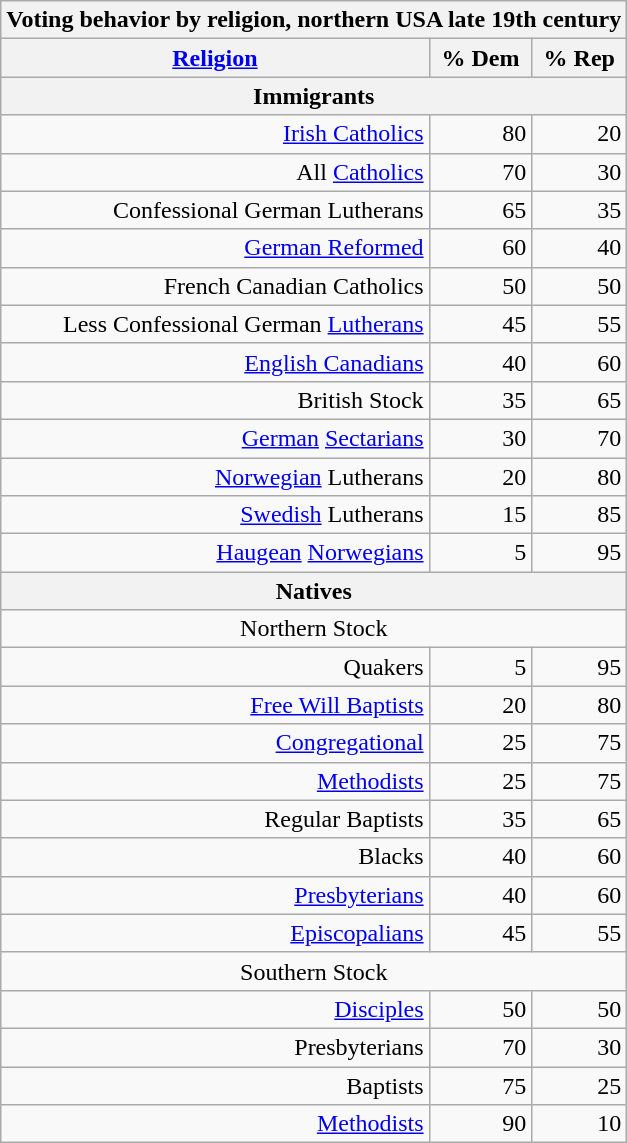<table class="wikitable" style="text-align: right">
<tr>
<th colspan="3">Voting behavior by religion, northern USA late 19th century</th>
</tr>
<tr>
<th><a href='#'>Religion</a></th>
<th>% Dem</th>
<th>% Rep</th>
</tr>
<tr>
<th colspan="3">Immigrants</th>
</tr>
<tr>
<td><a href='#'>Irish Catholics</a></td>
<td>80</td>
<td>20</td>
</tr>
<tr>
<td>All <a href='#'>Catholics</a></td>
<td>70</td>
<td>30</td>
</tr>
<tr>
<td>Confessional German Lutherans</td>
<td>65</td>
<td>35</td>
</tr>
<tr>
<td><a href='#'>German Reformed</a></td>
<td>60</td>
<td>40</td>
</tr>
<tr>
<td>French Canadian Catholics</td>
<td>50</td>
<td>50</td>
</tr>
<tr>
<td>Less Confessional German <a href='#'>Lutherans</a></td>
<td>45</td>
<td>55</td>
</tr>
<tr>
<td><a href='#'>English Canadians</a></td>
<td>40</td>
<td>60</td>
</tr>
<tr>
<td>British Stock</td>
<td>35</td>
<td>65</td>
</tr>
<tr>
<td><a href='#'>German</a> <a href='#'>Sectarians</a></td>
<td>30</td>
<td>70</td>
</tr>
<tr>
<td><a href='#'>Norwegian</a> Lutherans</td>
<td>20</td>
<td>80</td>
</tr>
<tr>
<td><a href='#'>Swedish</a> Lutherans</td>
<td>15</td>
<td>85</td>
</tr>
<tr>
<td><a href='#'>Haugean</a> <a href='#'>Norwegians</a></td>
<td>5</td>
<td>95</td>
</tr>
<tr>
<th colspan="3">Natives</th>
</tr>
<tr>
<td colspan="3" style="text-align: center">Northern Stock</td>
</tr>
<tr>
<td>Quakers</td>
<td>5</td>
<td>95</td>
</tr>
<tr>
<td><a href='#'>Free Will Baptists</a></td>
<td>20</td>
<td>80</td>
</tr>
<tr>
<td><a href='#'>Congregational</a></td>
<td>25</td>
<td>75</td>
</tr>
<tr>
<td><a href='#'>Methodists</a></td>
<td>25</td>
<td>75</td>
</tr>
<tr>
<td>Regular Baptists</td>
<td>35</td>
<td>65</td>
</tr>
<tr>
<td>Blacks</td>
<td>40</td>
<td>60</td>
</tr>
<tr>
<td><a href='#'>Presbyterians</a></td>
<td>40</td>
<td>60</td>
</tr>
<tr>
<td><a href='#'>Episcopalians</a></td>
<td>45</td>
<td>55</td>
</tr>
<tr>
<td colspan="3" style="text-align: center">Southern Stock</td>
</tr>
<tr>
<td><a href='#'>Disciples</a></td>
<td>50</td>
<td>50</td>
</tr>
<tr>
<td>Presbyterians</td>
<td>70</td>
<td>30</td>
</tr>
<tr>
<td>Baptists</td>
<td>75</td>
<td>25</td>
</tr>
<tr>
<td><a href='#'>Methodists</a></td>
<td>90</td>
<td>10</td>
</tr>
</table>
